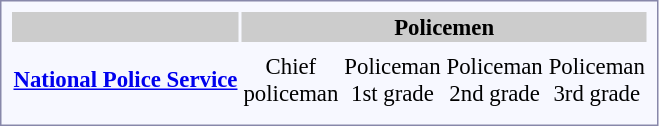<table style="border:1px solid #8888aa; background-color:#f7f8ff; padding:5px; font-size:95%; margin: 0px 12px 12px 0px;">
<tr style="background:#ccc;">
<th></th>
<th colspan=4>Policemen</th>
</tr>
<tr style="text-align:center;">
<td rowspan=3> <strong><a href='#'>National Police Service</a></strong></td>
<td></td>
<td></td>
<td></td>
<td></td>
</tr>
<tr style="text-align:center;">
<td>Chief<br>policeman</td>
<td>Policeman<br>1st grade</td>
<td>Policeman<br>2nd grade</td>
<td>Policeman<br>3rd grade</td>
</tr>
<tr style="text-align:center;">
<td></td>
<td></td>
<td></td>
<td></td>
</tr>
</table>
